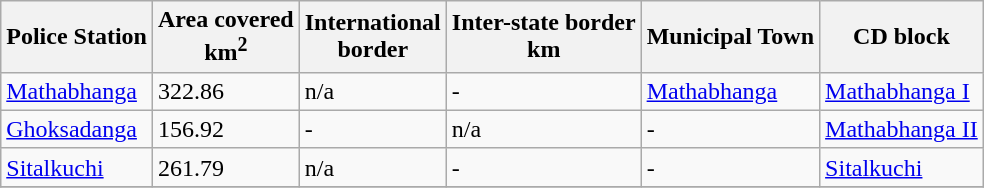<table class="wikitable sortable">
<tr>
<th>Police Station</th>
<th>Area covered<br>km<sup>2</sup></th>
<th>International<br> border<br></th>
<th>Inter-state border<br>km</th>
<th>Municipal Town</th>
<th>CD block</th>
</tr>
<tr>
<td><a href='#'>Mathabhanga</a></td>
<td>322.86</td>
<td>n/a</td>
<td>-</td>
<td><a href='#'>Mathabhanga</a></td>
<td><a href='#'>Mathabhanga I</a></td>
</tr>
<tr>
<td><a href='#'>Ghoksadanga</a></td>
<td>156.92</td>
<td>-</td>
<td>n/a</td>
<td>-</td>
<td><a href='#'>Mathabhanga II</a></td>
</tr>
<tr>
<td><a href='#'>Sitalkuchi</a></td>
<td>261.79</td>
<td>n/a</td>
<td>-</td>
<td>-</td>
<td><a href='#'>Sitalkuchi</a></td>
</tr>
<tr>
</tr>
</table>
